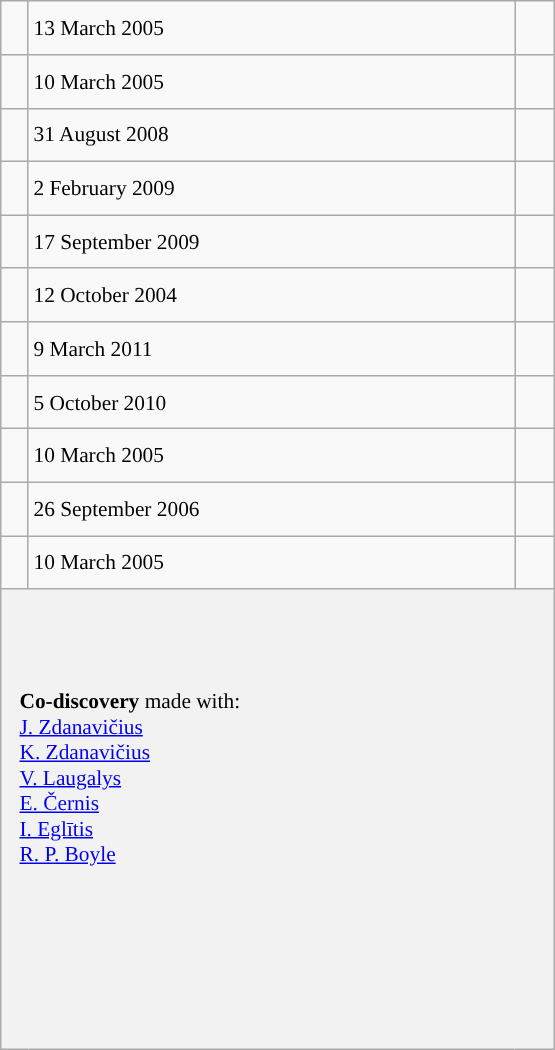<table class="wikitable" style="font-size: 89%; float: left; width: 26em; margin-right: 1em; height: 700px;">
<tr>
<td></td>
<td>13 March 2005</td>
<td> </td>
</tr>
<tr>
<td></td>
<td>10 March 2005</td>
<td> </td>
</tr>
<tr>
<td></td>
<td>31 August 2008</td>
<td> </td>
</tr>
<tr>
<td></td>
<td>2 February 2009</td>
<td> </td>
</tr>
<tr>
<td></td>
<td>17 September 2009</td>
<td> </td>
</tr>
<tr>
<td></td>
<td>12 October 2004</td>
<td> </td>
</tr>
<tr>
<td></td>
<td>9 March 2011</td>
<td></td>
</tr>
<tr>
<td></td>
<td>5 October 2010</td>
<td></td>
</tr>
<tr>
<td></td>
<td>10 March 2005</td>
<td> </td>
</tr>
<tr>
<td></td>
<td>26 September 2006</td>
<td> </td>
</tr>
<tr>
<td></td>
<td>10 March 2005</td>
<td> </td>
</tr>
<tr>
<th colspan=3 style="font-weight: normal; text-align: left; padding: 14px 12px 70px;"><strong>Co-discovery</strong> made with:<br> <a href='#'>J. Zdanavičius</a><br> <a href='#'>K. Zdanavičius</a><br> <a href='#'>V. Laugalys</a><br> <a href='#'>E. Černis</a><br> <a href='#'>I. Eglītis</a><br> <a href='#'>R. P. Boyle</a></th>
</tr>
</table>
